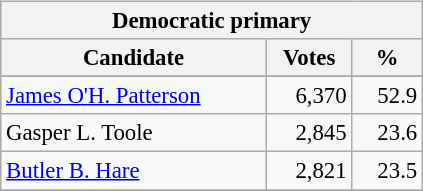<table class="wikitable" align="left" style="margin: 1em 1em 1em 0; font-size: 95%;">
<tr>
<th colspan="3">Democratic primary</th>
</tr>
<tr>
<th colspan="1" style="width: 170px">Candidate</th>
<th style="width: 50px">Votes</th>
<th style="width: 40px">%</th>
</tr>
<tr>
</tr>
<tr>
<td><a href='#'>James O'H. Patterson</a></td>
<td align="right">6,370</td>
<td align="right">52.9</td>
</tr>
<tr>
<td>Gasper L. Toole</td>
<td align="right">2,845</td>
<td align="right">23.6</td>
</tr>
<tr>
<td><a href='#'>Butler B. Hare</a></td>
<td align="right">2,821</td>
<td align="right">23.5</td>
</tr>
<tr>
</tr>
</table>
